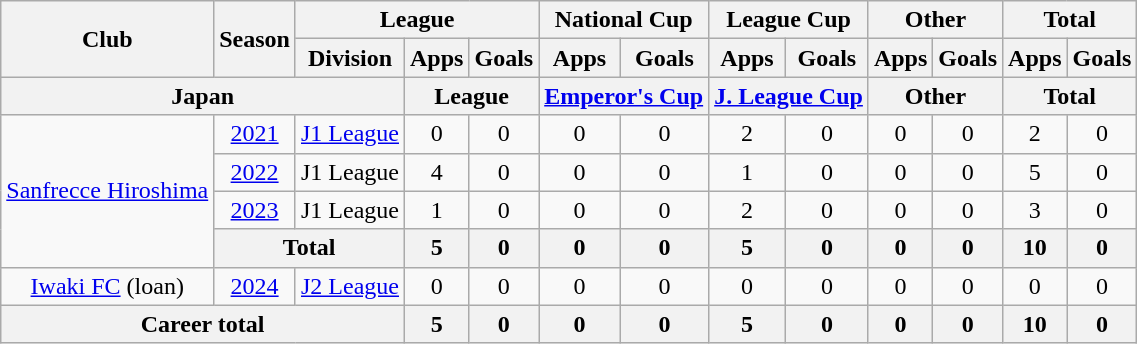<table class="wikitable" style="text-align: center">
<tr>
<th rowspan="2">Club</th>
<th rowspan="2">Season</th>
<th colspan="3">League</th>
<th colspan="2">National Cup</th>
<th colspan="2">League Cup</th>
<th colspan="2">Other</th>
<th colspan="2">Total</th>
</tr>
<tr>
<th>Division</th>
<th>Apps</th>
<th>Goals</th>
<th>Apps</th>
<th>Goals</th>
<th>Apps</th>
<th>Goals</th>
<th>Apps</th>
<th>Goals</th>
<th>Apps</th>
<th>Goals</th>
</tr>
<tr>
<th colspan=3>Japan</th>
<th colspan=2>League</th>
<th colspan=2><a href='#'>Emperor's Cup</a></th>
<th colspan=2><a href='#'>J. League Cup</a></th>
<th colspan=2>Other</th>
<th colspan=2>Total</th>
</tr>
<tr>
<td rowspan="4"><a href='#'>Sanfrecce Hiroshima</a></td>
<td><a href='#'>2021</a></td>
<td><a href='#'>J1 League</a></td>
<td>0</td>
<td>0</td>
<td>0</td>
<td>0</td>
<td>2</td>
<td>0</td>
<td>0</td>
<td>0</td>
<td>2</td>
<td>0</td>
</tr>
<tr>
<td><a href='#'>2022</a></td>
<td>J1 League</td>
<td>4</td>
<td>0</td>
<td>0</td>
<td>0</td>
<td>1</td>
<td>0</td>
<td>0</td>
<td>0</td>
<td>5</td>
<td>0</td>
</tr>
<tr>
<td><a href='#'>2023</a></td>
<td>J1 League</td>
<td>1</td>
<td>0</td>
<td>0</td>
<td>0</td>
<td>2</td>
<td>0</td>
<td>0</td>
<td>0</td>
<td>3</td>
<td>0</td>
</tr>
<tr>
<th colspan=2>Total</th>
<th>5</th>
<th>0</th>
<th>0</th>
<th>0</th>
<th>5</th>
<th>0</th>
<th>0</th>
<th>0</th>
<th>10</th>
<th>0</th>
</tr>
<tr>
<td><a href='#'>Iwaki FC</a> (loan)</td>
<td><a href='#'>2024</a></td>
<td><a href='#'>J2 League</a></td>
<td>0</td>
<td>0</td>
<td>0</td>
<td>0</td>
<td>0</td>
<td>0</td>
<td>0</td>
<td>0</td>
<td>0</td>
<td>0</td>
</tr>
<tr>
<th colspan=3>Career total</th>
<th>5</th>
<th>0</th>
<th>0</th>
<th>0</th>
<th>5</th>
<th>0</th>
<th>0</th>
<th>0</th>
<th>10</th>
<th>0</th>
</tr>
</table>
